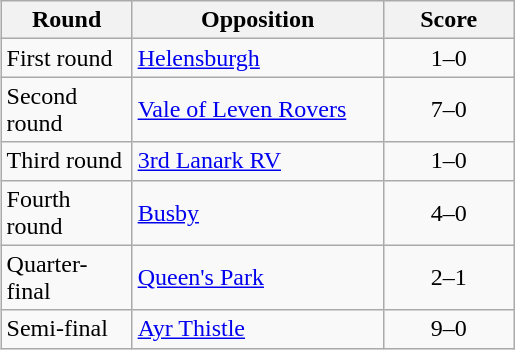<table class="wikitable" style="text-align:left;margin-left:1em;float:right">
<tr>
<th width=80>Round</th>
<th width=160>Opposition</th>
<th width=80>Score</th>
</tr>
<tr>
<td>First round</td>
<td><a href='#'>Helensburgh</a></td>
<td align=center>1–0</td>
</tr>
<tr>
<td>Second round</td>
<td><a href='#'>Vale of Leven Rovers</a></td>
<td align=center>7–0</td>
</tr>
<tr>
<td>Third round</td>
<td><a href='#'>3rd Lanark RV</a></td>
<td align=center>1–0</td>
</tr>
<tr>
<td>Fourth round</td>
<td><a href='#'>Busby</a></td>
<td align=center>4–0</td>
</tr>
<tr>
<td>Quarter-final</td>
<td><a href='#'>Queen's Park</a></td>
<td align=center>2–1</td>
</tr>
<tr>
<td>Semi-final</td>
<td><a href='#'>Ayr Thistle</a></td>
<td align=center>9–0</td>
</tr>
</table>
